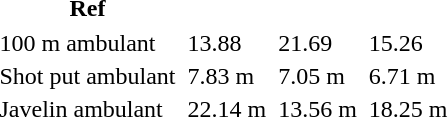<table>
<tr>
<th style="padding:2px;">Ref</th>
</tr>
<tr>
<td>100 m ambulant</td>
<td></td>
<td>13.88</td>
<td></td>
<td>21.69</td>
<td></td>
<td>15.26</td>
<td align=center></td>
</tr>
<tr>
<td>Shot put ambulant</td>
<td></td>
<td>7.83 m</td>
<td></td>
<td>7.05 m</td>
<td></td>
<td>6.71 m</td>
<td align=center></td>
</tr>
<tr>
<td>Javelin ambulant</td>
<td></td>
<td>22.14 m</td>
<td></td>
<td>13.56 m</td>
<td></td>
<td>18.25 m</td>
<td align=center></td>
</tr>
</table>
